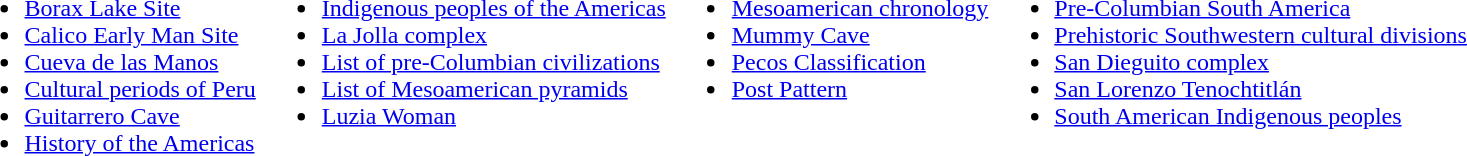<table>
<tr ---- valign="top">
<td><br><ul><li><a href='#'>Borax Lake Site</a></li><li><a href='#'>Calico Early Man Site</a></li><li><a href='#'>Cueva de las Manos</a></li><li><a href='#'>Cultural periods of Peru</a></li><li><a href='#'>Guitarrero Cave</a></li><li><a href='#'>History of the Americas</a></li></ul></td>
<td><br><ul><li><a href='#'>Indigenous peoples of the Americas</a></li><li><a href='#'>La Jolla complex</a></li><li><a href='#'>List of pre-Columbian civilizations</a></li><li><a href='#'>List of Mesoamerican pyramids</a></li><li><a href='#'>Luzia Woman</a></li></ul></td>
<td><br><ul><li><a href='#'>Mesoamerican chronology</a></li><li><a href='#'>Mummy Cave</a></li><li><a href='#'>Pecos Classification</a></li><li><a href='#'>Post Pattern</a></li></ul></td>
<td><br><ul><li><a href='#'>Pre-Columbian South America</a></li><li><a href='#'>Prehistoric Southwestern cultural divisions</a></li><li><a href='#'>San Dieguito complex</a></li><li><a href='#'>San Lorenzo Tenochtitlán</a></li><li><a href='#'>South American Indigenous peoples</a></li></ul></td>
</tr>
</table>
